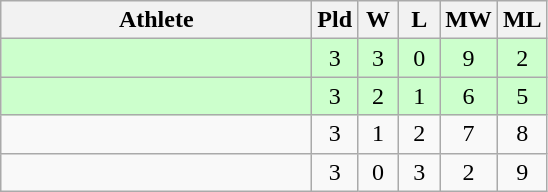<table class="wikitable" style="text-align:center">
<tr>
<th width=200>Athlete</th>
<th width=20>Pld</th>
<th width=20>W</th>
<th width=20>L</th>
<th width=20>MW</th>
<th width=20>ML</th>
</tr>
<tr bgcolor="ccffcc">
<td style="text-align:left"></td>
<td>3</td>
<td>3</td>
<td>0</td>
<td>9</td>
<td>2</td>
</tr>
<tr bgcolor="ccffcc">
<td style="text-align:left"></td>
<td>3</td>
<td>2</td>
<td>1</td>
<td>6</td>
<td>5</td>
</tr>
<tr>
<td style="text-align:left"></td>
<td>3</td>
<td>1</td>
<td>2</td>
<td>7</td>
<td>8</td>
</tr>
<tr>
<td style="text-align:left"></td>
<td>3</td>
<td>0</td>
<td>3</td>
<td>2</td>
<td>9</td>
</tr>
</table>
